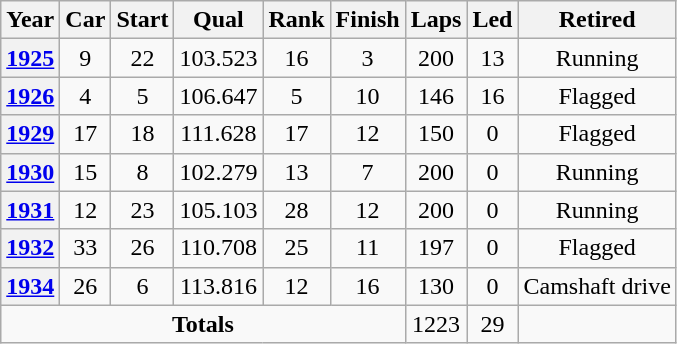<table class="wikitable" style="text-align:center">
<tr>
<th>Year</th>
<th>Car</th>
<th>Start</th>
<th>Qual</th>
<th>Rank</th>
<th>Finish</th>
<th>Laps</th>
<th>Led</th>
<th>Retired</th>
</tr>
<tr>
<th><a href='#'>1925</a></th>
<td>9</td>
<td>22</td>
<td>103.523</td>
<td>16</td>
<td>3</td>
<td>200</td>
<td>13</td>
<td>Running</td>
</tr>
<tr>
<th><a href='#'>1926</a></th>
<td>4</td>
<td>5</td>
<td>106.647</td>
<td>5</td>
<td>10</td>
<td>146</td>
<td>16</td>
<td>Flagged</td>
</tr>
<tr>
<th><a href='#'>1929</a></th>
<td>17</td>
<td>18</td>
<td>111.628</td>
<td>17</td>
<td>12</td>
<td>150</td>
<td>0</td>
<td>Flagged</td>
</tr>
<tr>
<th><a href='#'>1930</a></th>
<td>15</td>
<td>8</td>
<td>102.279</td>
<td>13</td>
<td>7</td>
<td>200</td>
<td>0</td>
<td>Running</td>
</tr>
<tr>
<th><a href='#'>1931</a></th>
<td>12</td>
<td>23</td>
<td>105.103</td>
<td>28</td>
<td>12</td>
<td>200</td>
<td>0</td>
<td>Running</td>
</tr>
<tr>
<th><a href='#'>1932</a></th>
<td>33</td>
<td>26</td>
<td>110.708</td>
<td>25</td>
<td>11</td>
<td>197</td>
<td>0</td>
<td>Flagged</td>
</tr>
<tr>
<th><a href='#'>1934</a></th>
<td>26</td>
<td>6</td>
<td>113.816</td>
<td>12</td>
<td>16</td>
<td>130</td>
<td>0</td>
<td>Camshaft drive</td>
</tr>
<tr>
<td colspan=6><strong>Totals</strong></td>
<td>1223</td>
<td>29</td>
<td></td>
</tr>
</table>
